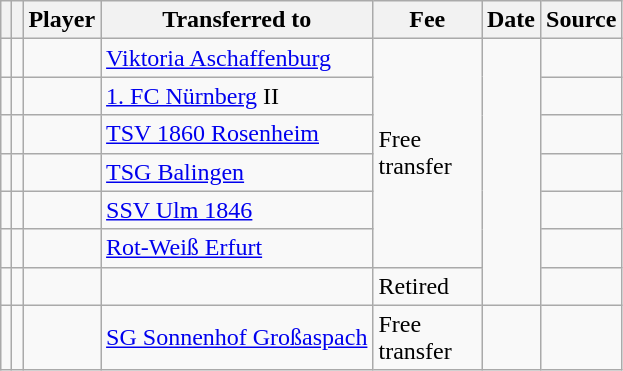<table class="wikitable plainrowheaders sortable">
<tr>
<th></th>
<th></th>
<th scope=col>Player</th>
<th>Transferred to</th>
<th !scope=col; style="width: 65px;">Fee</th>
<th scope=col>Date</th>
<th scope=col>Source</th>
</tr>
<tr>
<td align=center></td>
<td align=center></td>
<td></td>
<td> <a href='#'>Viktoria Aschaffenburg</a></td>
<td rowspan="6">Free transfer</td>
<td rowspan="7"></td>
<td></td>
</tr>
<tr>
<td align=center></td>
<td align=center></td>
<td></td>
<td> <a href='#'>1. FC Nürnberg</a> II</td>
<td></td>
</tr>
<tr>
<td align=center></td>
<td align=center></td>
<td></td>
<td> <a href='#'>TSV 1860 Rosenheim</a></td>
<td></td>
</tr>
<tr>
<td align=center></td>
<td align=center></td>
<td></td>
<td> <a href='#'>TSG Balingen</a></td>
<td></td>
</tr>
<tr>
<td align=center></td>
<td align=center></td>
<td></td>
<td> <a href='#'>SSV Ulm 1846</a></td>
<td></td>
</tr>
<tr>
<td align=center></td>
<td align=center></td>
<td></td>
<td> <a href='#'>Rot-Weiß Erfurt</a></td>
<td></td>
</tr>
<tr>
<td align=center></td>
<td align=center></td>
<td></td>
<td></td>
<td rowspan="1">Retired</td>
<td></td>
</tr>
<tr>
<td align=center></td>
<td align=center></td>
<td></td>
<td> <a href='#'>SG Sonnenhof Großaspach</a></td>
<td rowspan="1">Free transfer</td>
<td rowspan="1"></td>
<td></td>
</tr>
</table>
